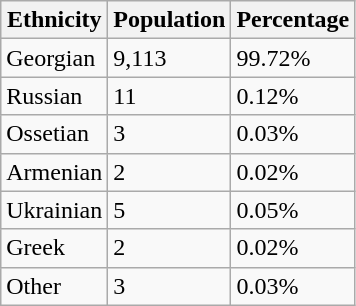<table class="wikitable">
<tr>
<th>Ethnicity</th>
<th>Population</th>
<th>Percentage</th>
</tr>
<tr>
<td>Georgian</td>
<td>9,113</td>
<td>99.72%</td>
</tr>
<tr>
<td>Russian</td>
<td>11</td>
<td>0.12%</td>
</tr>
<tr>
<td>Ossetian</td>
<td>3</td>
<td>0.03%</td>
</tr>
<tr>
<td>Armenian</td>
<td>2</td>
<td>0.02%</td>
</tr>
<tr>
<td>Ukrainian</td>
<td>5</td>
<td>0.05%</td>
</tr>
<tr>
<td>Greek</td>
<td>2</td>
<td>0.02%</td>
</tr>
<tr>
<td>Other</td>
<td>3</td>
<td>0.03%</td>
</tr>
</table>
